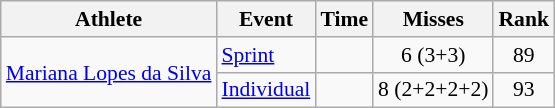<table class="wikitable" style="font-size:90%">
<tr>
<th>Athlete</th>
<th>Event</th>
<th>Time</th>
<th>Misses</th>
<th>Rank</th>
</tr>
<tr align=center>
<td align=left rowspan=2><a href='#'>Mariana Lopes da Silva</a></td>
<td align=left><a href='#'>Sprint</a></td>
<td></td>
<td>6 (3+3)</td>
<td>89</td>
</tr>
<tr align=center>
<td align=left><a href='#'>Individual</a></td>
<td></td>
<td>8 (2+2+2+2)</td>
<td>93</td>
</tr>
</table>
